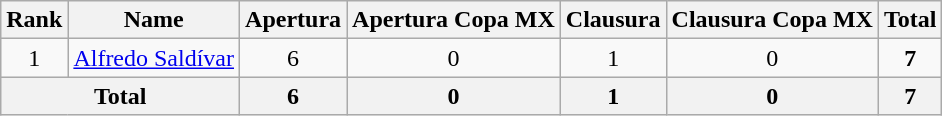<table class="wikitable" style="text-align: center;">
<tr>
<th>Rank</th>
<th>Name</th>
<th>Apertura</th>
<th>Apertura Copa MX</th>
<th>Clausura</th>
<th>Clausura Copa MX</th>
<th>Total</th>
</tr>
<tr>
<td>1</td>
<td align=left> <a href='#'>Alfredo Saldívar</a></td>
<td>6</td>
<td>0</td>
<td>1</td>
<td>0</td>
<td><strong>7</strong></td>
</tr>
<tr>
<th colspan=2>Total</th>
<th>6</th>
<th>0</th>
<th>1</th>
<th>0</th>
<th>7</th>
</tr>
</table>
